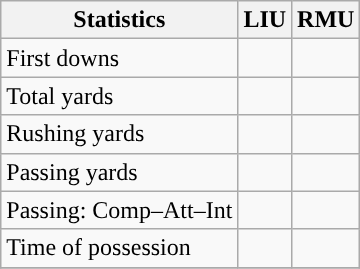<table class="wikitable" style="float: left;">
<tr>
<th>Statistics</th>
<th>LIU</th>
<th>RMU</th>
</tr>
<tr>
<td>First downs</td>
<td></td>
<td></td>
</tr>
<tr>
<td>Total yards</td>
<td></td>
<td></td>
</tr>
<tr>
<td>Rushing yards</td>
<td></td>
<td></td>
</tr>
<tr>
<td>Passing yards</td>
<td></td>
<td></td>
</tr>
<tr>
<td>Passing: Comp–Att–Int</td>
<td></td>
<td></td>
</tr>
<tr>
<td>Time of possession</td>
<td></td>
<td></td>
</tr>
<tr>
</tr>
</table>
